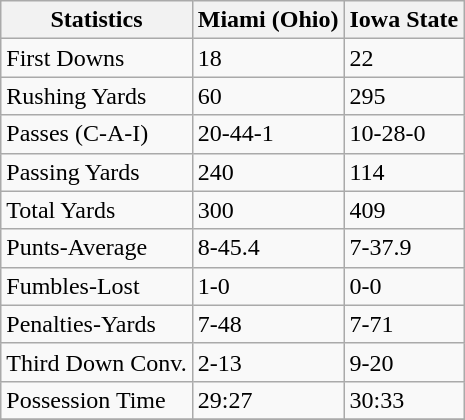<table class="wikitable">
<tr>
<th>Statistics</th>
<th>Miami (Ohio)</th>
<th>Iowa State</th>
</tr>
<tr>
<td>First Downs</td>
<td>18</td>
<td>22</td>
</tr>
<tr>
<td>Rushing Yards</td>
<td>60</td>
<td>295</td>
</tr>
<tr>
<td>Passes (C-A-I)</td>
<td>20-44-1</td>
<td>10-28-0</td>
</tr>
<tr>
<td>Passing Yards</td>
<td>240</td>
<td>114</td>
</tr>
<tr>
<td>Total Yards</td>
<td>300</td>
<td>409</td>
</tr>
<tr>
<td>Punts-Average</td>
<td>8-45.4</td>
<td>7-37.9</td>
</tr>
<tr>
<td>Fumbles-Lost</td>
<td>1-0</td>
<td>0-0</td>
</tr>
<tr>
<td>Penalties-Yards</td>
<td>7-48</td>
<td>7-71</td>
</tr>
<tr>
<td>Third Down Conv.</td>
<td>2-13</td>
<td>9-20</td>
</tr>
<tr>
<td>Possession Time</td>
<td>29:27</td>
<td>30:33</td>
</tr>
<tr>
</tr>
</table>
